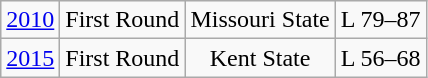<table class="wikitable">
<tr align="center">
<td><a href='#'>2010</a></td>
<td>First Round</td>
<td>Missouri State</td>
<td>L 79–87</td>
</tr>
<tr align="center">
<td><a href='#'>2015</a></td>
<td>First Round</td>
<td>Kent State</td>
<td>L 56–68</td>
</tr>
</table>
